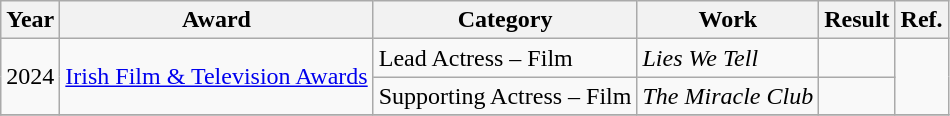<table class="wikitable plainrowheaders">
<tr>
<th>Year</th>
<th>Award</th>
<th>Category</th>
<th>Work</th>
<th>Result</th>
<th>Ref.</th>
</tr>
<tr>
<td rowspan="2">2024</td>
<td rowspan="2"><a href='#'>Irish Film & Television Awards</a></td>
<td>Lead Actress – Film</td>
<td><em>Lies We Tell</em></td>
<td></td>
<td rowspan="2"></td>
</tr>
<tr>
<td>Supporting Actress – Film</td>
<td><em>The Miracle Club</em></td>
<td></td>
</tr>
<tr>
</tr>
</table>
